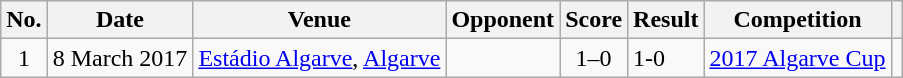<table class="wikitable sortable">
<tr>
<th scope="col">No.</th>
<th scope="col">Date</th>
<th scope="col">Venue</th>
<th scope="col">Opponent</th>
<th scope="col">Score</th>
<th scope="col">Result</th>
<th scope="col">Competition</th>
<th scope="col" class="unsortable"></th>
</tr>
<tr>
<td align="center">1</td>
<td>8 March 2017</td>
<td><a href='#'>Estádio Algarve</a>, <a href='#'>Algarve</a></td>
<td align=center></td>
<td align=center>1–0</td>
<td>1-0</td>
<td><a href='#'>2017 Algarve Cup</a></td>
<td></td>
</tr>
</table>
